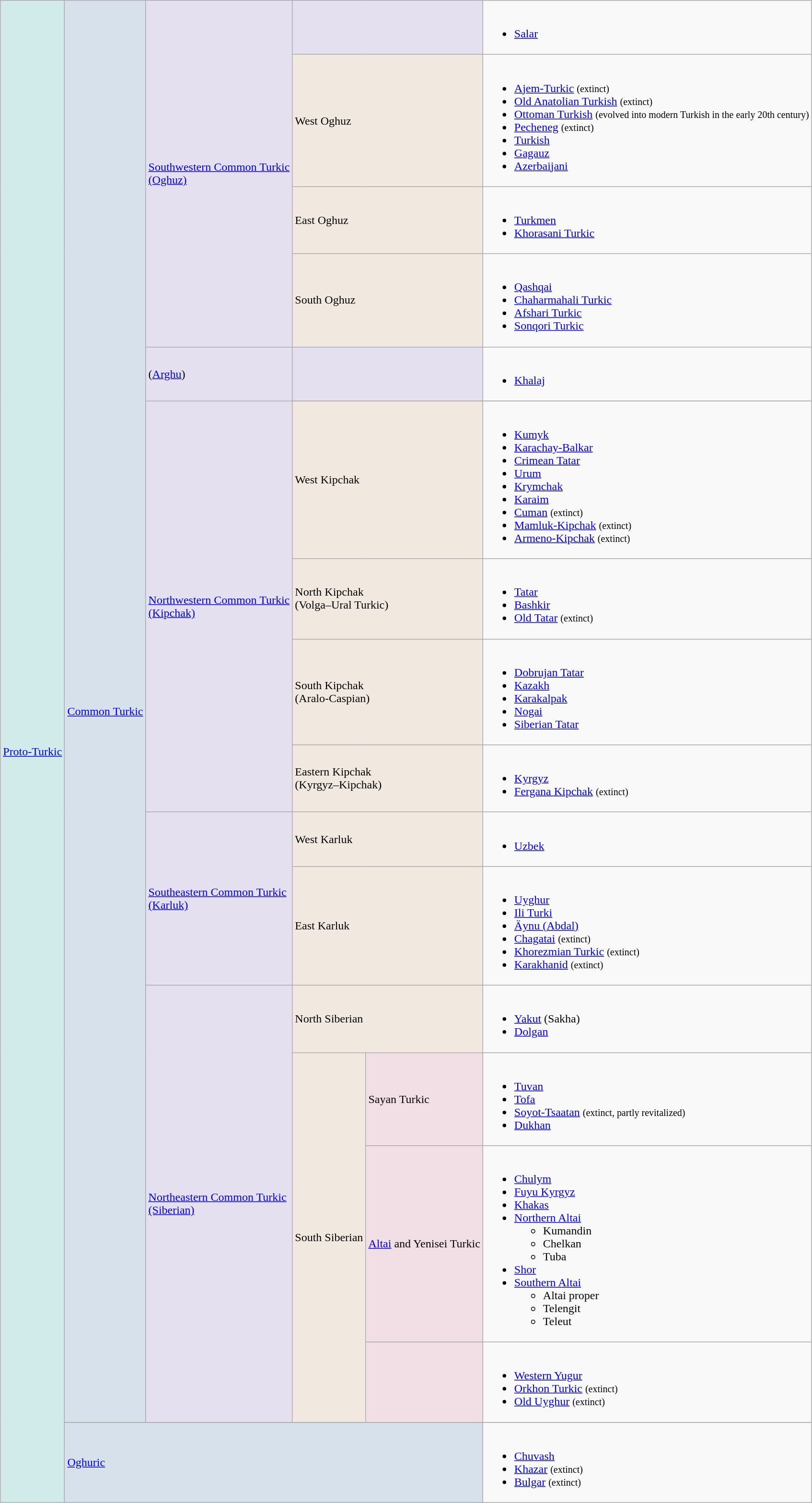<table class="wikitable">
<tr>
<td rowspan="18" bgcolor="#d1ebeb"><a href='#'>Proto-Turkic</a></td>
<td rowspan="16" bgcolor="#d6e1ec"><a href='#'>Common Turkic</a></td>
<td rowspan="4" bgcolor="#e4e0f0" style="border-left:none;"><a href='#'>Southwestern Common Turkic<br>(Oghuz)</a><br></td>
<td colspan="2" bgcolor="#e4e0f0" style="border-right:none;"> </td>
<td><br><ul><li><a href='#'>Salar</a></li></ul></td>
</tr>
<tr>
<td colspan="2" bgcolor="#f1e9df">West Oghuz</td>
<td><br><ul><li><a href='#'>Ajem-Turkic</a> <small>(extinct)</small></li><li><a href='#'>Old Anatolian Turkish</a> <small>(extinct)</small></li><li><a href='#'>Ottoman Turkish</a> <small>(evolved into modern Turkish in the early 20th century)</small></li><li><a href='#'>Pecheneg</a> <small>(extinct)</small></li><li><a href='#'>Turkish</a></li><li><a href='#'>Gagauz</a></li><li><a href='#'>Azerbaijani</a></li></ul></td>
</tr>
<tr>
<td colspan="2" bgcolor="#f1e9df">East Oghuz</td>
<td><br><ul><li><a href='#'>Turkmen</a></li><li><a href='#'>Khorasani Turkic</a></li></ul></td>
</tr>
<tr>
<td colspan="2" bgcolor="#f1e9df">South Oghuz</td>
<td><br><ul><li><a href='#'>Qashqai</a></li><li><a href='#'>Chaharmahali Turkic</a></li><li><a href='#'>Afshari Turkic</a></li><li><a href='#'>Sonqori Turkic</a></li></ul></td>
</tr>
<tr>
<td bgcolor="#e4e0f0">(<a href='#'>Arghu</a>)<br></td>
<td colspan="2" bgcolor="#e4e0f0"> </td>
<td><br><ul><li><a href='#'>Khalaj</a></li></ul></td>
</tr>
<tr>
<td rowspan="5" bgcolor="#e4e0f0" style="border-left:none;"><a href='#'>Northwestern Common Turkic<br>(Kipchak)</a><br></td>
</tr>
<tr>
<td colspan="2" bgcolor="#f1e9df">West Kipchak</td>
<td><br><ul><li><a href='#'>Kumyk</a></li><li><a href='#'>Karachay-Balkar</a></li><li><a href='#'>Crimean Tatar</a></li><li><a href='#'>Urum</a></li><li><a href='#'>Krymchak</a></li><li><a href='#'>Karaim</a></li><li><a href='#'>Cuman</a> <small>(extinct)</small></li><li><a href='#'>Mamluk-Kipchak</a> <small>(extinct)</small></li><li><a href='#'>Armeno-Kipchak</a> <small>(extinct)</small></li></ul></td>
</tr>
<tr>
<td colspan="2" bgcolor="#f1e9df">North Kipchak<br>(Volga–Ural Turkic)</td>
<td><br><ul><li><a href='#'>Tatar</a></li><li><a href='#'>Bashkir</a></li><li><a href='#'>Old Tatar</a> <small>(extinct)</small></li></ul></td>
</tr>
<tr>
<td colspan="2" bgcolor="#f1e9df">South Kipchak<br>(Aralo-Caspian)</td>
<td><br><ul><li><a href='#'>Dobrujan Tatar</a></li><li><a href='#'>Kazakh</a></li><li><a href='#'>Karakalpak</a></li><li><a href='#'>Nogai</a></li><li><a href='#'>Siberian Tatar</a></li></ul></td>
</tr>
<tr>
<td colspan="2" bgcolor="#f1e9df">Eastern Kipchak<br>(Kyrgyz–Kipchak)</td>
<td><br><ul><li><a href='#'>Kyrgyz</a></li><li><a href='#'>Fergana Kipchak</a> <small>(extinct)</small></li></ul></td>
</tr>
<tr>
<td rowspan="2" bgcolor="#e4e0f0"><a href='#'>Southeastern Common Turkic<br>(Karluk)</a><br></td>
<td colspan="2" bgcolor="#f1e9df">West Karluk</td>
<td><br><ul><li><a href='#'>Uzbek</a></li></ul></td>
</tr>
<tr>
<td colspan="2" bgcolor="#f1e9df">East Karluk</td>
<td><br><ul><li><a href='#'>Uyghur</a></li><li><a href='#'>Ili Turki</a></li><li><a href='#'>Äynu (Abdal)</a></li><li><a href='#'>Chagatai</a> <small>(extinct)</small></li><li><a href='#'>Khorezmian Turkic</a> <small>(extinct)</small></li><li><a href='#'>Karakhanid</a> <small>(extinct)</small></li></ul></td>
</tr>
<tr>
<td rowspan="4" bgcolor="#e4e0f0"><a href='#'>Northeastern Common Turkic<br>(Siberian)</a><br></td>
<td colspan="2" bgcolor="#f1e9df">North Siberian</td>
<td><br><ul><li><a href='#'>Yakut</a> (Sakha)</li><li><a href='#'>Dolgan</a></li></ul></td>
</tr>
<tr>
<td rowspan="3" bgcolor="#f1e9df">South Siberian</td>
<td bgcolor="#f1dfe5">Sayan Turkic</td>
<td><br><ul><li><a href='#'>Tuvan</a></li><li><a href='#'>Tofa</a></li><li><a href='#'>Soyot-Tsaatan</a> <small>(extinct, partly revitalized)</small></li><li><a href='#'>Dukhan</a></li></ul></td>
</tr>
<tr>
<td bgcolor="#f1dfe5"><a href='#'>Altai</a> and Yenisei Turkic</td>
<td><br><ul><li><a href='#'>Chulym</a></li><li><a href='#'>Fuyu Kyrgyz</a></li><li><a href='#'>Khakas</a></li><li><a href='#'>Northern Altai</a><ul><li>Kumandin</li><li>Chelkan</li><li>Tuba</li></ul></li><li><a href='#'>Shor</a></li><li><a href='#'>Southern Altai</a><ul><li>Altai proper</li><li>Telengit</li><li>Teleut</li></ul></li></ul></td>
</tr>
<tr>
<td bgcolor="#f1dfe5"></td>
<td><br><ul><li><a href='#'>Western Yugur</a></li><li><a href='#'>Orkhon Turkic</a> <small>(extinct)</small></li><li><a href='#'>Old Uyghur</a> <small>(extinct)</small></li></ul></td>
</tr>
<tr>
</tr>
<tr>
<td colspan=4 bgcolor="#d6e1ec"><a href='#'>Oghuric</a><br></td>
<td><br><ul><li><a href='#'>Chuvash</a></li><li><a href='#'>Khazar</a> <small>(extinct)</small></li><li><a href='#'>Bulgar</a> <small>(extinct)</small></li></ul></td>
</tr>
</table>
